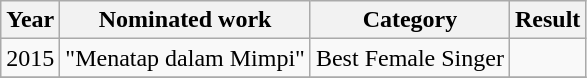<table class="wikitable">
<tr>
<th>Year</th>
<th>Nominated work</th>
<th>Category</th>
<th>Result</th>
</tr>
<tr>
<td rowspan="1">2015</td>
<td rowspan="1">"Menatap dalam Mimpi"</td>
<td rowspan="1">Best Female Singer</td>
<td></td>
</tr>
<tr>
</tr>
</table>
